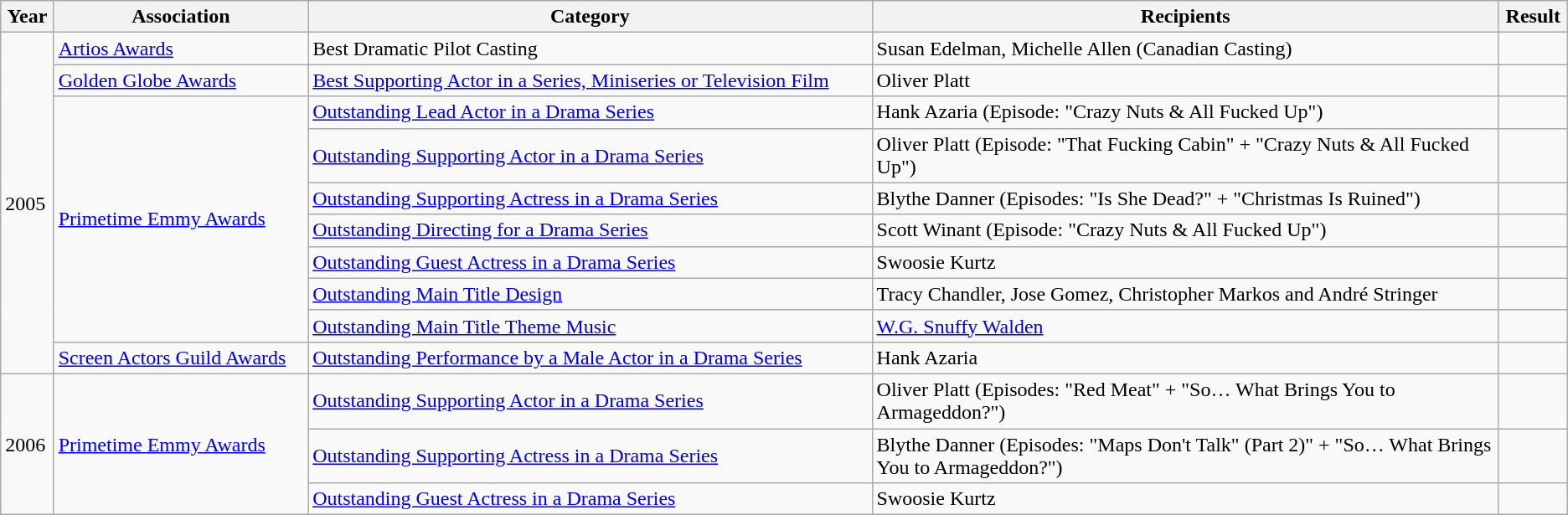<table class="wikitable">
<tr>
<th>Year</th>
<th>Association</th>
<th>Category</th>
<th style="width:40%;">Recipients</th>
<th>Result</th>
</tr>
<tr>
<td rowspan="10">2005</td>
<td><a href='#'>Artios Awards</a></td>
<td>Best Dramatic Pilot Casting</td>
<td>Susan Edelman, Michelle Allen (Canadian Casting)</td>
<td></td>
</tr>
<tr>
<td><a href='#'>Golden Globe Awards</a></td>
<td><a href='#'>Best Supporting Actor in a Series, Miniseries or Television Film</a></td>
<td>Oliver Platt</td>
<td></td>
</tr>
<tr>
<td rowspan="7"><a href='#'>Primetime Emmy Awards</a></td>
<td><a href='#'>Outstanding Lead Actor in a Drama Series</a></td>
<td>Hank Azaria (Episode: "Crazy Nuts & All Fucked Up")</td>
<td></td>
</tr>
<tr>
<td><a href='#'>Outstanding Supporting Actor in a Drama Series</a></td>
<td>Oliver Platt (Episode: "That Fucking Cabin" + "Crazy Nuts & All Fucked Up")</td>
<td></td>
</tr>
<tr>
<td><a href='#'>Outstanding Supporting Actress in a Drama Series</a></td>
<td>Blythe Danner (Episodes: "Is She Dead?" + "Christmas Is Ruined")</td>
<td></td>
</tr>
<tr>
<td><a href='#'>Outstanding Directing for a Drama Series</a></td>
<td>Scott Winant (Episode: "Crazy Nuts & All Fucked Up")</td>
<td></td>
</tr>
<tr>
<td><a href='#'>Outstanding Guest Actress in a Drama Series</a></td>
<td>Swoosie Kurtz</td>
<td></td>
</tr>
<tr>
<td><a href='#'>Outstanding Main Title Design</a></td>
<td>Tracy Chandler, Jose Gomez, Christopher Markos and André Stringer</td>
<td></td>
</tr>
<tr>
<td><a href='#'>Outstanding Main Title Theme Music</a></td>
<td><a href='#'>W.G. Snuffy Walden</a></td>
<td></td>
</tr>
<tr>
<td><a href='#'>Screen Actors Guild Awards</a></td>
<td><a href='#'>Outstanding Performance by a Male Actor in a Drama Series</a></td>
<td>Hank Azaria</td>
<td></td>
</tr>
<tr>
<td rowspan="3">2006</td>
<td rowspan="3"><a href='#'>Primetime Emmy Awards</a></td>
<td><a href='#'>Outstanding Supporting Actor in a Drama Series</a></td>
<td>Oliver Platt (Episodes: "Red Meat" + "So… What Brings You to Armageddon?")</td>
<td></td>
</tr>
<tr>
<td><a href='#'>Outstanding Supporting Actress in a Drama Series</a></td>
<td>Blythe Danner (Episodes: "Maps Don't Talk" (Part 2)" + "So… What Brings You to Armageddon?")</td>
<td></td>
</tr>
<tr>
<td><a href='#'>Outstanding Guest Actress in a Drama Series</a></td>
<td>Swoosie Kurtz</td>
<td></td>
</tr>
</table>
